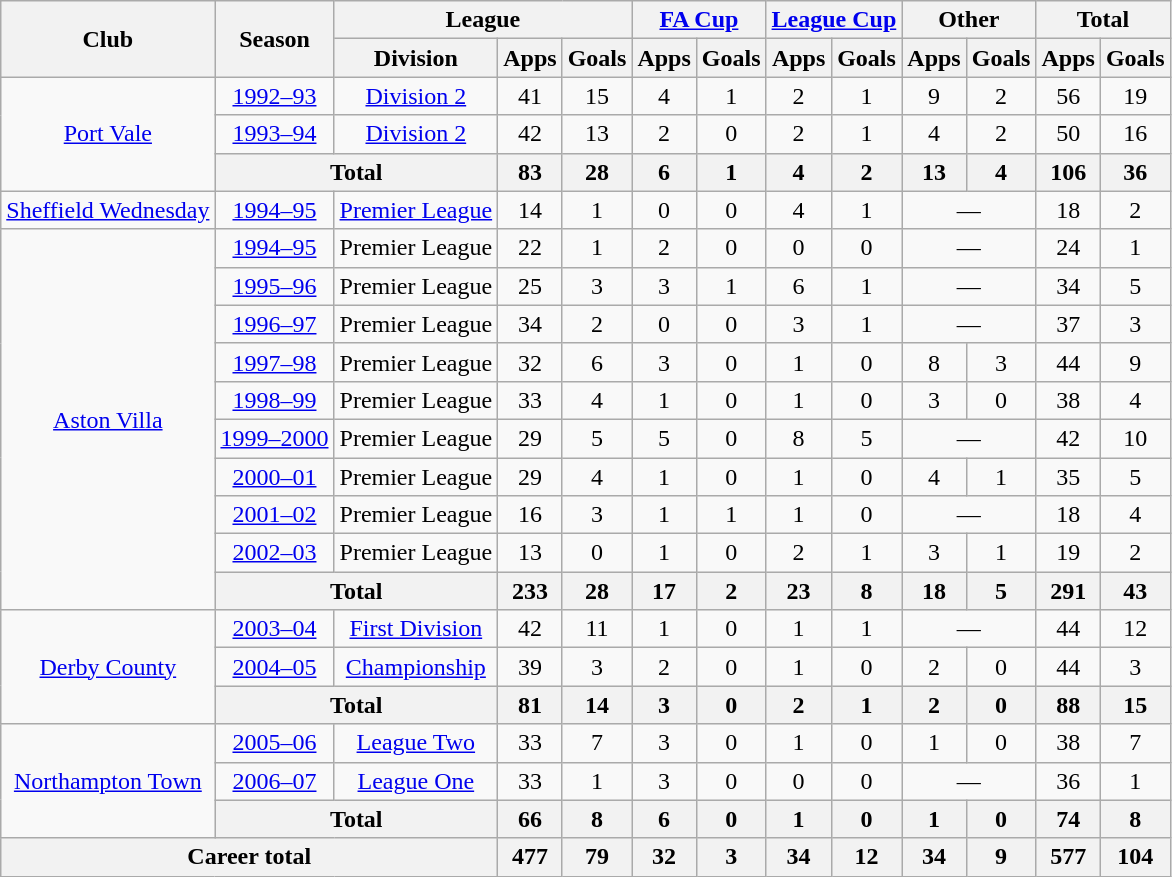<table class="wikitable" style="text-align:center">
<tr>
<th rowspan="2">Club</th>
<th rowspan="2">Season</th>
<th colspan="3">League</th>
<th colspan="2"><a href='#'>FA Cup</a></th>
<th colspan="2"><a href='#'>League Cup</a></th>
<th colspan="2">Other</th>
<th colspan="2">Total</th>
</tr>
<tr>
<th>Division</th>
<th>Apps</th>
<th>Goals</th>
<th>Apps</th>
<th>Goals</th>
<th>Apps</th>
<th>Goals</th>
<th>Apps</th>
<th>Goals</th>
<th>Apps</th>
<th>Goals</th>
</tr>
<tr>
<td rowspan="3"><a href='#'>Port Vale</a></td>
<td><a href='#'>1992–93</a></td>
<td><a href='#'>Division 2</a></td>
<td>41</td>
<td>15</td>
<td>4</td>
<td>1</td>
<td>2</td>
<td>1</td>
<td>9</td>
<td>2</td>
<td>56</td>
<td>19</td>
</tr>
<tr>
<td><a href='#'>1993–94</a></td>
<td><a href='#'>Division 2</a></td>
<td>42</td>
<td>13</td>
<td>2</td>
<td>0</td>
<td>2</td>
<td>1</td>
<td>4</td>
<td>2</td>
<td>50</td>
<td>16</td>
</tr>
<tr>
<th colspan="2">Total</th>
<th>83</th>
<th>28</th>
<th>6</th>
<th>1</th>
<th>4</th>
<th>2</th>
<th>13</th>
<th>4</th>
<th>106</th>
<th>36</th>
</tr>
<tr>
<td><a href='#'>Sheffield Wednesday</a></td>
<td><a href='#'>1994–95</a></td>
<td><a href='#'>Premier League</a></td>
<td>14</td>
<td>1</td>
<td>0</td>
<td>0</td>
<td>4</td>
<td>1</td>
<td colspan="2">—</td>
<td>18</td>
<td>2</td>
</tr>
<tr>
<td rowspan="10"><a href='#'>Aston Villa</a></td>
<td><a href='#'>1994–95</a></td>
<td>Premier League</td>
<td>22</td>
<td>1</td>
<td>2</td>
<td>0</td>
<td>0</td>
<td>0</td>
<td colspan="2">—</td>
<td>24</td>
<td>1</td>
</tr>
<tr>
<td><a href='#'>1995–96</a></td>
<td>Premier League</td>
<td>25</td>
<td>3</td>
<td>3</td>
<td>1</td>
<td>6</td>
<td>1</td>
<td colspan="2">—</td>
<td>34</td>
<td>5</td>
</tr>
<tr>
<td><a href='#'>1996–97</a></td>
<td>Premier League</td>
<td>34</td>
<td>2</td>
<td>0</td>
<td>0</td>
<td>3</td>
<td>1</td>
<td colspan="2">—</td>
<td>37</td>
<td>3</td>
</tr>
<tr>
<td><a href='#'>1997–98</a></td>
<td>Premier League</td>
<td>32</td>
<td>6</td>
<td>3</td>
<td>0</td>
<td>1</td>
<td>0</td>
<td>8</td>
<td>3</td>
<td>44</td>
<td>9</td>
</tr>
<tr>
<td><a href='#'>1998–99</a></td>
<td>Premier League</td>
<td>33</td>
<td>4</td>
<td>1</td>
<td>0</td>
<td>1</td>
<td>0</td>
<td>3</td>
<td>0</td>
<td>38</td>
<td>4</td>
</tr>
<tr>
<td><a href='#'>1999–2000</a></td>
<td>Premier League</td>
<td>29</td>
<td>5</td>
<td>5</td>
<td>0</td>
<td>8</td>
<td>5</td>
<td colspan="2">—</td>
<td>42</td>
<td>10</td>
</tr>
<tr>
<td><a href='#'>2000–01</a></td>
<td>Premier League</td>
<td>29</td>
<td>4</td>
<td>1</td>
<td>0</td>
<td>1</td>
<td>0</td>
<td>4</td>
<td>1</td>
<td>35</td>
<td>5</td>
</tr>
<tr>
<td><a href='#'>2001–02</a></td>
<td>Premier League</td>
<td>16</td>
<td>3</td>
<td>1</td>
<td>1</td>
<td>1</td>
<td>0</td>
<td colspan="2">—</td>
<td>18</td>
<td>4</td>
</tr>
<tr>
<td><a href='#'>2002–03</a></td>
<td>Premier League</td>
<td>13</td>
<td>0</td>
<td>1</td>
<td>0</td>
<td>2</td>
<td>1</td>
<td>3</td>
<td>1</td>
<td>19</td>
<td>2</td>
</tr>
<tr>
<th colspan="2">Total</th>
<th>233</th>
<th>28</th>
<th>17</th>
<th>2</th>
<th>23</th>
<th>8</th>
<th>18</th>
<th>5</th>
<th>291</th>
<th>43</th>
</tr>
<tr>
<td rowspan="3"><a href='#'>Derby County</a></td>
<td><a href='#'>2003–04</a></td>
<td><a href='#'>First Division</a></td>
<td>42</td>
<td>11</td>
<td>1</td>
<td>0</td>
<td>1</td>
<td>1</td>
<td colspan="2">—</td>
<td>44</td>
<td>12</td>
</tr>
<tr>
<td><a href='#'>2004–05</a></td>
<td><a href='#'>Championship</a></td>
<td>39</td>
<td>3</td>
<td>2</td>
<td>0</td>
<td>1</td>
<td>0</td>
<td>2</td>
<td>0</td>
<td>44</td>
<td>3</td>
</tr>
<tr>
<th colspan="2">Total</th>
<th>81</th>
<th>14</th>
<th>3</th>
<th>0</th>
<th>2</th>
<th>1</th>
<th>2</th>
<th>0</th>
<th>88</th>
<th>15</th>
</tr>
<tr>
<td rowspan="3"><a href='#'>Northampton Town</a></td>
<td><a href='#'>2005–06</a></td>
<td><a href='#'>League Two</a></td>
<td>33</td>
<td>7</td>
<td>3</td>
<td>0</td>
<td>1</td>
<td>0</td>
<td>1</td>
<td>0</td>
<td>38</td>
<td>7</td>
</tr>
<tr>
<td><a href='#'>2006–07</a></td>
<td><a href='#'>League One</a></td>
<td>33</td>
<td>1</td>
<td>3</td>
<td>0</td>
<td>0</td>
<td>0</td>
<td colspan="2">—</td>
<td>36</td>
<td>1</td>
</tr>
<tr>
<th colspan="2">Total</th>
<th>66</th>
<th>8</th>
<th>6</th>
<th>0</th>
<th>1</th>
<th>0</th>
<th>1</th>
<th>0</th>
<th>74</th>
<th>8</th>
</tr>
<tr>
<th colspan=3>Career total</th>
<th>477</th>
<th>79</th>
<th>32</th>
<th>3</th>
<th>34</th>
<th>12</th>
<th>34</th>
<th>9</th>
<th>577</th>
<th>104</th>
</tr>
</table>
